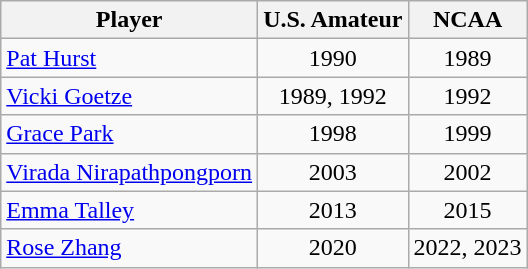<table class="wikitable">
<tr>
<th>Player</th>
<th>U.S. Amateur</th>
<th>NCAA</th>
</tr>
<tr>
<td><a href='#'>Pat Hurst</a></td>
<td align=center>1990</td>
<td align=center>1989</td>
</tr>
<tr>
<td><a href='#'>Vicki Goetze</a></td>
<td align=center>1989, 1992</td>
<td align=center>1992</td>
</tr>
<tr>
<td><a href='#'>Grace Park</a></td>
<td align=center>1998</td>
<td align=center>1999</td>
</tr>
<tr>
<td><a href='#'>Virada Nirapathpongporn</a></td>
<td align=center>2003</td>
<td align=center>2002</td>
</tr>
<tr>
<td><a href='#'>Emma Talley</a></td>
<td align=center>2013</td>
<td align=center>2015</td>
</tr>
<tr>
<td><a href='#'>Rose Zhang</a></td>
<td align=center>2020</td>
<td align=center>2022, 2023</td>
</tr>
</table>
